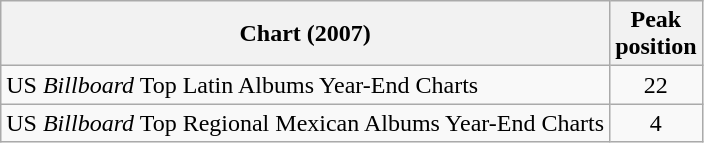<table class="wikitable">
<tr>
<th align="left">Chart (2007)</th>
<th align="left">Peak<br>position</th>
</tr>
<tr>
<td align="left">US <em>Billboard</em> Top Latin Albums Year-End Charts</td>
<td align="center">22</td>
</tr>
<tr>
<td align="left">US <em>Billboard</em> Top Regional Mexican Albums Year-End Charts</td>
<td align="center">4</td>
</tr>
</table>
